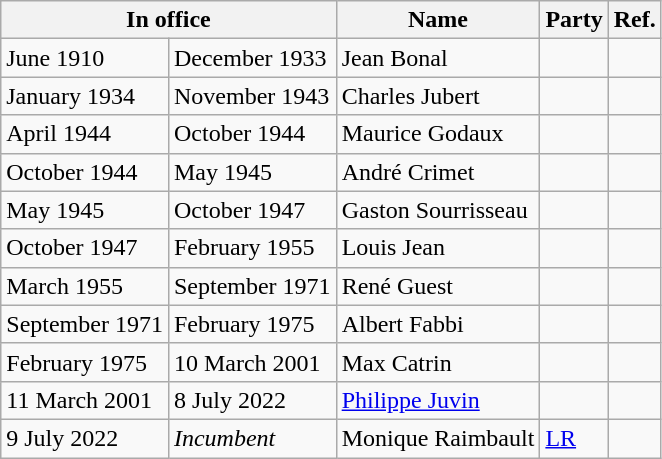<table class="wikitable">
<tr>
<th colspan="2">In office</th>
<th>Name</th>
<th>Party</th>
<th>Ref.</th>
</tr>
<tr>
<td>June 1910</td>
<td>December 1933</td>
<td>Jean Bonal</td>
<td></td>
<td></td>
</tr>
<tr>
<td>January 1934</td>
<td>November 1943</td>
<td>Charles Jubert</td>
<td></td>
<td></td>
</tr>
<tr>
<td>April 1944</td>
<td>October 1944</td>
<td>Maurice Godaux</td>
<td></td>
<td></td>
</tr>
<tr>
<td>October 1944</td>
<td>May 1945</td>
<td>André Crimet</td>
<td></td>
<td></td>
</tr>
<tr>
<td>May 1945</td>
<td>October 1947</td>
<td>Gaston Sourrisseau</td>
<td></td>
<td></td>
</tr>
<tr>
<td>October 1947</td>
<td>February 1955</td>
<td>Louis Jean</td>
<td></td>
<td></td>
</tr>
<tr>
<td>March 1955</td>
<td>September 1971</td>
<td>René Guest</td>
<td></td>
<td></td>
</tr>
<tr>
<td>September 1971</td>
<td>February 1975</td>
<td>Albert Fabbi</td>
<td></td>
<td></td>
</tr>
<tr>
<td>February 1975</td>
<td>10 March 2001</td>
<td>Max Catrin</td>
<td></td>
<td></td>
</tr>
<tr>
<td>11 March 2001</td>
<td>8 July 2022</td>
<td><a href='#'>Philippe Juvin</a></td>
<td></td>
<td></td>
</tr>
<tr>
<td>9 July 2022</td>
<td><em>Incumbent</em></td>
<td>Monique Raimbault</td>
<td><a href='#'>LR</a></td>
<td></td>
</tr>
</table>
